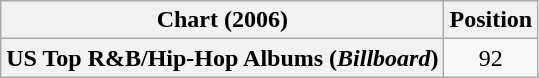<table class="wikitable plainrowheaders" style="text-align:center">
<tr>
<th>Chart (2006)</th>
<th>Position</th>
</tr>
<tr>
<th scope="row">US Top R&B/Hip-Hop Albums (<em>Billboard</em>)</th>
<td>92</td>
</tr>
</table>
